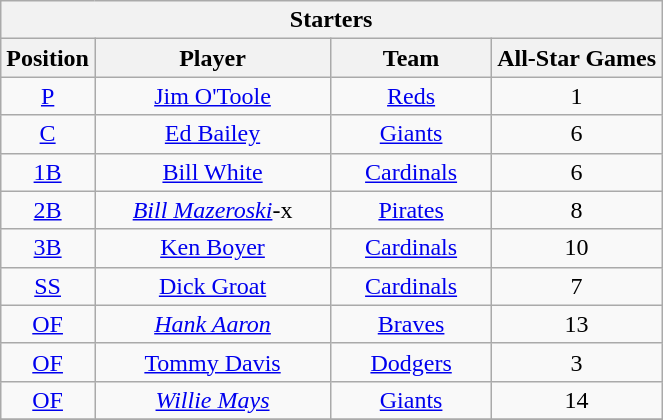<table class="wikitable" style="font-size: 100%; text-align:right;">
<tr>
<th colspan="4">Starters</th>
</tr>
<tr>
<th>Position</th>
<th width="150">Player</th>
<th width="100">Team</th>
<th>All-Star Games</th>
</tr>
<tr>
<td align="center"><a href='#'>P</a></td>
<td align="center"><a href='#'>Jim O'Toole</a></td>
<td align="center"><a href='#'>Reds</a></td>
<td align="center">1</td>
</tr>
<tr>
<td align="center"><a href='#'>C</a></td>
<td align="center"><a href='#'>Ed Bailey</a></td>
<td align="center"><a href='#'>Giants</a></td>
<td align="center">6</td>
</tr>
<tr>
<td align="center"><a href='#'>1B</a></td>
<td align="center"><a href='#'>Bill White</a></td>
<td align="center"><a href='#'>Cardinals</a></td>
<td align="center">6</td>
</tr>
<tr>
<td align="center"><a href='#'>2B</a></td>
<td align="center"><em><a href='#'>Bill Mazeroski</a></em>-x</td>
<td align="center"><a href='#'>Pirates</a></td>
<td align="center">8</td>
</tr>
<tr>
<td align="center"><a href='#'>3B</a></td>
<td align="center"><a href='#'>Ken Boyer</a></td>
<td align="center"><a href='#'>Cardinals</a></td>
<td align="center">10</td>
</tr>
<tr>
<td align="center"><a href='#'>SS</a></td>
<td align="center"><a href='#'>Dick Groat</a></td>
<td align="center"><a href='#'>Cardinals</a></td>
<td align="center">7</td>
</tr>
<tr>
<td align="center"><a href='#'>OF</a></td>
<td align="center"><em><a href='#'>Hank Aaron</a></em></td>
<td align="center"><a href='#'>Braves</a></td>
<td align="center">13</td>
</tr>
<tr>
<td align="center"><a href='#'>OF</a></td>
<td align="center"><a href='#'>Tommy Davis</a></td>
<td align="center"><a href='#'>Dodgers</a></td>
<td align="center">3</td>
</tr>
<tr>
<td align="center"><a href='#'>OF</a></td>
<td align="center"><em><a href='#'>Willie Mays</a></em></td>
<td align="center"><a href='#'>Giants</a></td>
<td align="center">14</td>
</tr>
<tr>
</tr>
</table>
